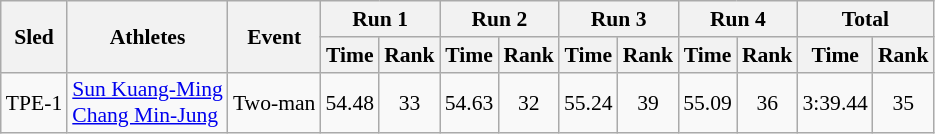<table class="wikitable" border="1" style="font-size:90%">
<tr>
<th rowspan="2">Sled</th>
<th rowspan="2">Athletes</th>
<th rowspan="2">Event</th>
<th colspan="2">Run 1</th>
<th colspan="2">Run 2</th>
<th colspan="2">Run 3</th>
<th colspan="2">Run 4</th>
<th colspan="2">Total</th>
</tr>
<tr>
<th>Time</th>
<th>Rank</th>
<th>Time</th>
<th>Rank</th>
<th>Time</th>
<th>Rank</th>
<th>Time</th>
<th>Rank</th>
<th>Time</th>
<th>Rank</th>
</tr>
<tr>
<td align="center">TPE-1</td>
<td><a href='#'>Sun Kuang-Ming</a><br><a href='#'>Chang Min-Jung</a></td>
<td>Two-man</td>
<td align="center">54.48</td>
<td align="center">33</td>
<td align="center">54.63</td>
<td align="center">32</td>
<td align="center">55.24</td>
<td align="center">39</td>
<td align="center">55.09</td>
<td align="center">36</td>
<td align="center">3:39.44</td>
<td align="center">35</td>
</tr>
</table>
